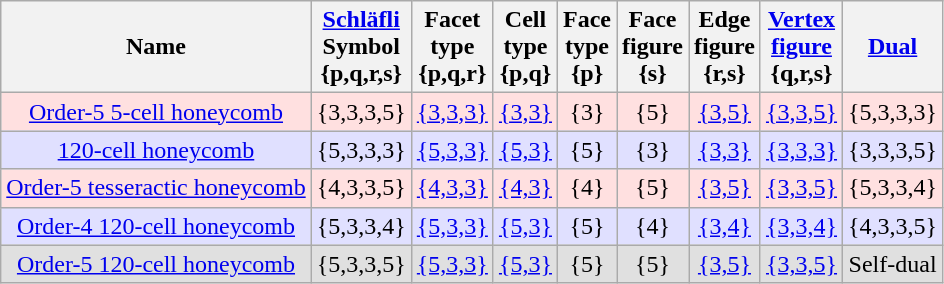<table class="wikitable">
<tr>
<th>Name</th>
<th><a href='#'>Schläfli</a><br>Symbol<br>{p,q,r,s}</th>
<th>Facet<br>type<br>{p,q,r}</th>
<th>Cell<br>type<br>{p,q}</th>
<th>Face<br>type<br>{p}</th>
<th>Face<br>figure<br>{s}</th>
<th>Edge<br>figure<br>{r,s}</th>
<th><a href='#'>Vertex<br>figure</a><br>{q,r,s}</th>
<th><a href='#'>Dual</a></th>
</tr>
<tr BGCOLOR="#ffe0e0" align=center>
<td><a href='#'>Order-5 5-cell honeycomb</a></td>
<td>{3,3,3,5}</td>
<td><a href='#'>{3,3,3}</a></td>
<td><a href='#'>{3,3}</a></td>
<td>{3}</td>
<td>{5}</td>
<td><a href='#'>{3,5}</a></td>
<td><a href='#'>{3,3,5}</a></td>
<td>{5,3,3,3}</td>
</tr>
<tr BGCOLOR="#e0e0ff" align=center>
<td><a href='#'>120-cell honeycomb</a></td>
<td>{5,3,3,3}</td>
<td><a href='#'>{5,3,3}</a></td>
<td><a href='#'>{5,3}</a></td>
<td>{5}</td>
<td>{3}</td>
<td><a href='#'>{3,3}</a></td>
<td><a href='#'>{3,3,3}</a></td>
<td>{3,3,3,5}</td>
</tr>
<tr BGCOLOR="#ffe0e0" align=center>
<td><a href='#'>Order-5 tesseractic honeycomb</a></td>
<td>{4,3,3,5}</td>
<td><a href='#'>{4,3,3}</a></td>
<td><a href='#'>{4,3}</a></td>
<td>{4}</td>
<td>{5}</td>
<td><a href='#'>{3,5}</a></td>
<td><a href='#'>{3,3,5}</a></td>
<td>{5,3,3,4}</td>
</tr>
<tr BGCOLOR="#e0e0ff" align=center>
<td><a href='#'>Order-4 120-cell honeycomb</a></td>
<td>{5,3,3,4}</td>
<td><a href='#'>{5,3,3}</a></td>
<td><a href='#'>{5,3}</a></td>
<td>{5}</td>
<td>{4}</td>
<td><a href='#'>{3,4}</a></td>
<td><a href='#'>{3,3,4}</a></td>
<td>{4,3,3,5}</td>
</tr>
<tr BGCOLOR="#e0e0e0" align=center>
<td><a href='#'>Order-5 120-cell honeycomb</a></td>
<td>{5,3,3,5}</td>
<td><a href='#'>{5,3,3}</a></td>
<td><a href='#'>{5,3}</a></td>
<td>{5}</td>
<td>{5}</td>
<td><a href='#'>{3,5}</a></td>
<td><a href='#'>{3,3,5}</a></td>
<td>Self-dual</td>
</tr>
</table>
